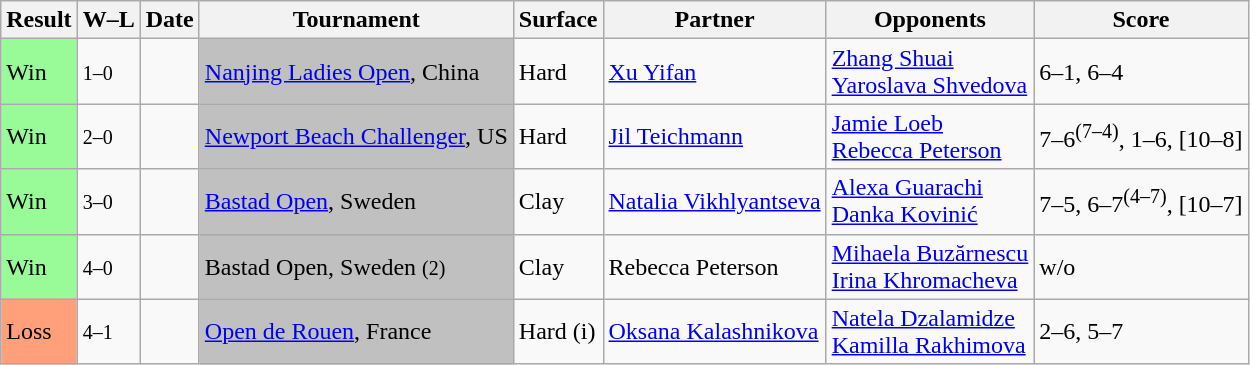<table class="sortable wikitable">
<tr>
<th>Result</th>
<th class="unsortable">W–L</th>
<th>Date</th>
<th>Tournament</th>
<th>Surface</th>
<th>Partner</th>
<th>Opponents</th>
<th class="unsortable">Score</th>
</tr>
<tr>
<td bgcolor=98FB98>Win</td>
<td><small>1–0</small></td>
<td><a href='#'></a></td>
<td bgcolor=silver><a href='#'>Nanjing Ladies Open</a>, China</td>
<td>Hard</td>
<td> <a href='#'>Xu Yifan</a></td>
<td> <a href='#'>Zhang Shuai</a> <br>  <a href='#'>Yaroslava Shvedova</a></td>
<td>6–1, 6–4</td>
</tr>
<tr>
<td bgcolor=98FB98>Win</td>
<td><small>2–0</small></td>
<td><a href='#'></a></td>
<td bgcolor=silver><a href='#'>Newport Beach Challenger</a>, US</td>
<td>Hard</td>
<td> <a href='#'>Jil Teichmann</a></td>
<td> <a href='#'>Jamie Loeb</a> <br>  <a href='#'>Rebecca Peterson</a></td>
<td>7–6<sup>(7–4)</sup>, 1–6, [10–8]</td>
</tr>
<tr>
<td bgcolor=98FB98>Win</td>
<td><small>3–0</small></td>
<td><a href='#'></a></td>
<td bgcolor=silver><a href='#'>Bastad Open</a>, Sweden</td>
<td>Clay</td>
<td> <a href='#'>Natalia Vikhlyantseva</a></td>
<td> <a href='#'>Alexa Guarachi</a> <br>  <a href='#'>Danka Kovinić</a></td>
<td>7–5, 6–7<sup>(4–7)</sup>, [10–7]</td>
</tr>
<tr>
<td bgcolor=98FB98>Win</td>
<td><small>4–0</small></td>
<td><a href='#'></a></td>
<td bgcolor=silver>Bastad Open, Sweden <small>(2)</small></td>
<td>Clay</td>
<td> Rebecca Peterson</td>
<td> <a href='#'>Mihaela Buzărnescu</a> <br>  <a href='#'>Irina Khromacheva</a></td>
<td>w/o</td>
</tr>
<tr>
<td bgcolor=FFA07A>Loss</td>
<td><small>4–1</small></td>
<td><a href='#'></a></td>
<td bgcolor=silver><a href='#'>Open de Rouen</a>, France</td>
<td>Hard (i)</td>
<td> <a href='#'>Oksana Kalashnikova</a></td>
<td> <a href='#'>Natela Dzalamidze</a> <br>  <a href='#'>Kamilla Rakhimova</a></td>
<td>2–6, 5–7</td>
</tr>
</table>
